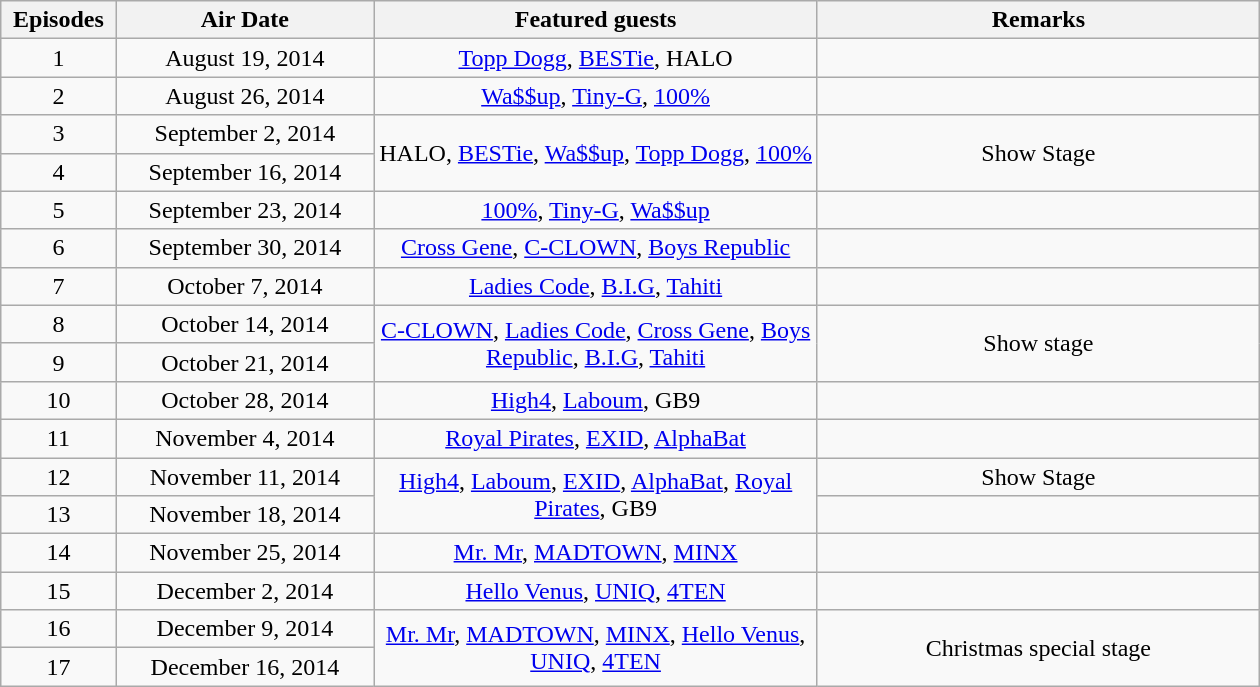<table class="wikitable" style="text-align:center;" width="840px">
<tr>
<th width="70">Episodes</th>
<th width="170">Air Date</th>
<th width="300">Featured guests</th>
<th width="300">Remarks</th>
</tr>
<tr>
<td>1</td>
<td>August 19, 2014</td>
<td><a href='#'>Topp Dogg</a>, <a href='#'>BESTie</a>, HALO</td>
<td></td>
</tr>
<tr>
<td>2</td>
<td>August 26, 2014</td>
<td><a href='#'>Wa$$up</a>, <a href='#'>Tiny-G</a>, <a href='#'>100%</a></td>
<td></td>
</tr>
<tr>
<td>3</td>
<td>September 2, 2014</td>
<td rowspan="2">HALO, <a href='#'>BESTie</a>, <a href='#'>Wa$$up</a>, <a href='#'>Topp Dogg</a>, <a href='#'>100%</a></td>
<td rowspan="2">Show Stage</td>
</tr>
<tr>
<td>4</td>
<td>September 16, 2014</td>
</tr>
<tr>
<td>5</td>
<td>September 23, 2014</td>
<td><a href='#'>100%</a>, <a href='#'>Tiny-G</a>, <a href='#'>Wa$$up</a></td>
<td></td>
</tr>
<tr>
<td>6</td>
<td>September 30, 2014</td>
<td><a href='#'>Cross Gene</a>, <a href='#'>C-CLOWN</a>, <a href='#'>Boys Republic</a></td>
<td></td>
</tr>
<tr>
<td>7</td>
<td>October 7, 2014</td>
<td><a href='#'>Ladies Code</a>, <a href='#'>B.I.G</a>, <a href='#'>Tahiti</a></td>
<td></td>
</tr>
<tr>
<td>8</td>
<td>October 14, 2014</td>
<td rowspan="2"><a href='#'>C-CLOWN</a>, <a href='#'>Ladies Code</a>, <a href='#'>Cross Gene</a>, <a href='#'>Boys Republic</a>, <a href='#'>B.I.G</a>, <a href='#'>Tahiti</a></td>
<td rowspan="2">Show stage</td>
</tr>
<tr>
<td>9</td>
<td>October 21, 2014</td>
</tr>
<tr>
<td>10</td>
<td>October 28, 2014</td>
<td><a href='#'>High4</a>, <a href='#'>Laboum</a>, GB9</td>
<td></td>
</tr>
<tr>
<td>11</td>
<td>November 4, 2014</td>
<td><a href='#'>Royal Pirates</a>, <a href='#'>EXID</a>, <a href='#'>AlphaBat</a></td>
<td></td>
</tr>
<tr>
<td>12</td>
<td>November 11, 2014</td>
<td rowspan="2"><a href='#'>High4</a>, <a href='#'>Laboum</a>, <a href='#'>EXID</a>, <a href='#'>AlphaBat</a>, <a href='#'>Royal Pirates</a>, GB9</td>
<td>Show Stage</td>
</tr>
<tr>
<td>13</td>
<td>November 18, 2014</td>
<td></td>
</tr>
<tr>
<td>14</td>
<td>November 25, 2014</td>
<td><a href='#'>Mr. Mr</a>,  <a href='#'>MADTOWN</a>, <a href='#'>MINX</a></td>
<td></td>
</tr>
<tr>
<td>15</td>
<td>December 2, 2014</td>
<td><a href='#'>Hello Venus</a>, <a href='#'>UNIQ</a>, <a href='#'>4TEN</a></td>
<td></td>
</tr>
<tr>
<td>16</td>
<td>December 9, 2014</td>
<td rowspan="2"><a href='#'>Mr. Mr</a>, <a href='#'>MADTOWN</a>, <a href='#'>MINX</a>, <a href='#'>Hello Venus</a>, <a href='#'>UNIQ</a>, <a href='#'>4TEN</a></td>
<td rowspan="2">Christmas special stage</td>
</tr>
<tr>
<td>17</td>
<td>December 16, 2014</td>
</tr>
</table>
